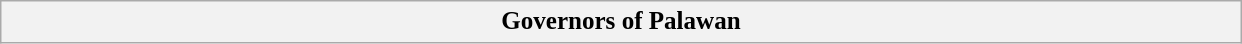<table class=wikitable style="font-size:95%;">
<tr>
<th style="font-size:110%;width:49em;">Governors of Palawan</th>
</tr>
</table>
